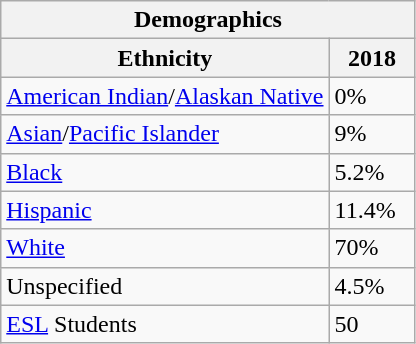<table class="wikitable">
<tr>
<th colspan="4">Demographics</th>
</tr>
<tr>
<th>Ethnicity </th>
<th style="width:50px;">2018</th>
</tr>
<tr>
<td><a href='#'>American Indian</a>/<a href='#'>Alaskan Native</a></td>
<td>0%</td>
</tr>
<tr>
<td><a href='#'>Asian</a>/<a href='#'>Pacific Islander</a></td>
<td>9%</td>
</tr>
<tr>
<td><a href='#'>Black</a></td>
<td>5.2%</td>
</tr>
<tr>
<td><a href='#'>Hispanic</a></td>
<td>11.4%</td>
</tr>
<tr>
<td><a href='#'>White</a></td>
<td>70%</td>
</tr>
<tr>
<td>Unspecified</td>
<td>4.5%</td>
</tr>
<tr>
<td><a href='#'>ESL</a> Students</td>
<td>50</td>
</tr>
</table>
